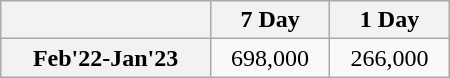<table class="wikitable" style="text-align:center; width:300px;">
<tr>
<th></th>
<th>7 Day</th>
<th>1 Day</th>
</tr>
<tr>
<th scope="row">Feb'22-Jan'23</th>
<td>698,000</td>
<td>266,000</td>
</tr>
</table>
